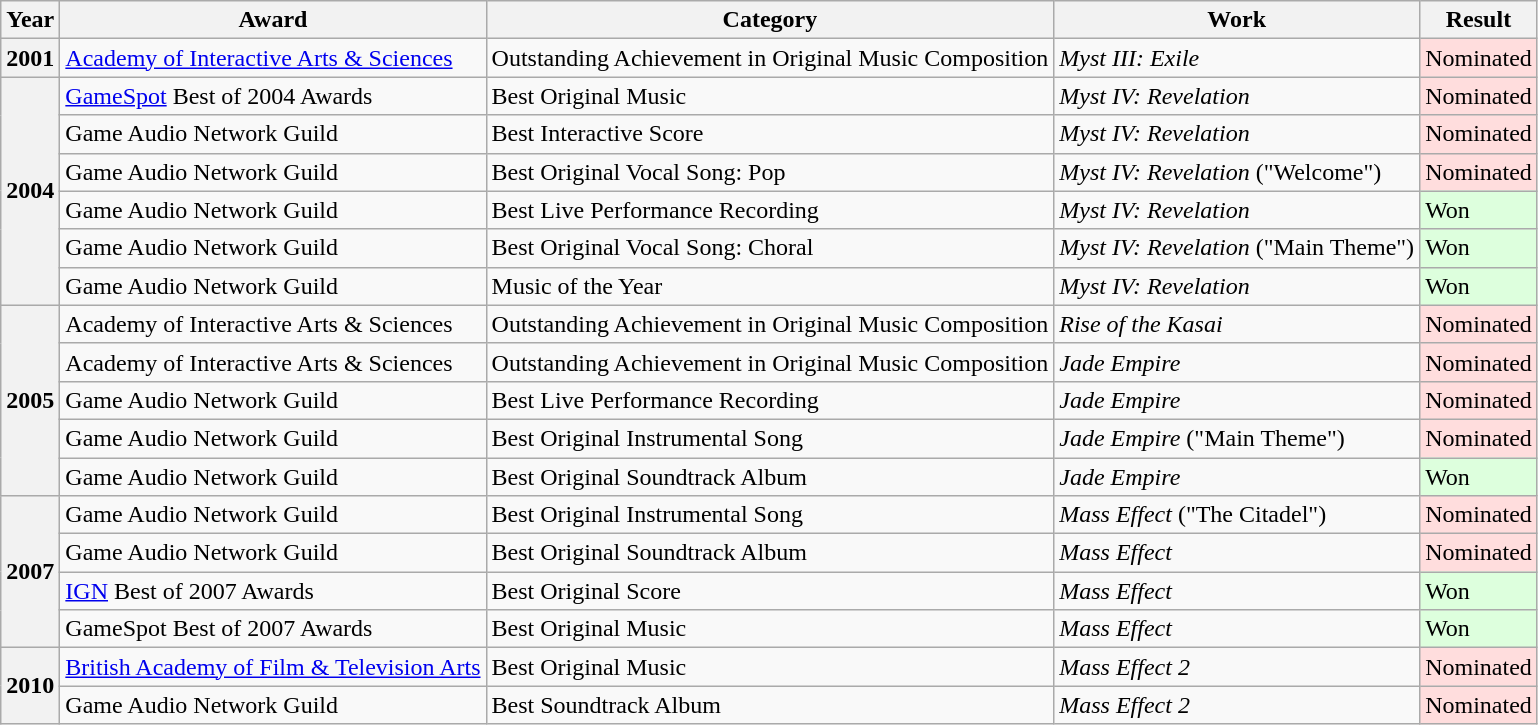<table class="wikitable">
<tr>
<th scope="col">Year</th>
<th scope="col">Award</th>
<th scope="col">Category</th>
<th scope="col">Work</th>
<th scope="col">Result</th>
</tr>
<tr>
<th scope="row">2001</th>
<td><a href='#'>Academy of Interactive Arts & Sciences</a></td>
<td>Outstanding Achievement in Original Music Composition</td>
<td><em>Myst III: Exile</em></td>
<td style="background: #ffdddd">Nominated</td>
</tr>
<tr>
<th scope="row" rowspan="6">2004</th>
<td><a href='#'>GameSpot</a> Best of 2004 Awards</td>
<td>Best Original Music</td>
<td><em>Myst IV: Revelation</em></td>
<td style="background: #ffdddd">Nominated</td>
</tr>
<tr>
<td>Game Audio Network Guild</td>
<td>Best Interactive Score</td>
<td><em>Myst IV: Revelation</em></td>
<td style="background: #ffdddd">Nominated</td>
</tr>
<tr>
<td>Game Audio Network Guild</td>
<td>Best Original Vocal Song: Pop</td>
<td><em>Myst IV: Revelation</em> ("Welcome")</td>
<td style="background: #ffdddd">Nominated</td>
</tr>
<tr>
<td>Game Audio Network Guild</td>
<td>Best Live Performance Recording</td>
<td><em>Myst IV: Revelation</em></td>
<td style="background: #ddffdd">Won</td>
</tr>
<tr>
<td>Game Audio Network Guild</td>
<td>Best Original Vocal Song: Choral</td>
<td><em>Myst IV: Revelation</em> ("Main Theme")</td>
<td style="background: #ddffdd">Won</td>
</tr>
<tr>
<td>Game Audio Network Guild</td>
<td>Music of the Year</td>
<td><em>Myst IV: Revelation</em></td>
<td style="background: #ddffdd">Won</td>
</tr>
<tr>
<th scope="row" rowspan="5">2005</th>
<td>Academy of Interactive Arts & Sciences</td>
<td>Outstanding Achievement in Original Music Composition</td>
<td><em>Rise of the Kasai</em></td>
<td style="background: #ffdddd">Nominated</td>
</tr>
<tr>
<td>Academy of Interactive Arts & Sciences</td>
<td>Outstanding Achievement in Original Music Composition</td>
<td><em>Jade Empire</em></td>
<td style="background: #ffdddd">Nominated</td>
</tr>
<tr>
<td>Game Audio Network Guild</td>
<td>Best Live Performance Recording</td>
<td><em>Jade Empire</em></td>
<td style="background: #ffdddd">Nominated</td>
</tr>
<tr>
<td>Game Audio Network Guild</td>
<td>Best Original Instrumental Song</td>
<td><em>Jade Empire</em> ("Main Theme")</td>
<td style="background: #ffdddd">Nominated</td>
</tr>
<tr>
<td>Game Audio Network Guild</td>
<td>Best Original Soundtrack Album</td>
<td><em>Jade Empire</em></td>
<td style="background: #ddffdd">Won</td>
</tr>
<tr>
<th scope="row" rowspan="4">2007</th>
<td>Game Audio Network Guild</td>
<td>Best Original Instrumental Song</td>
<td><em>Mass Effect</em> ("The Citadel")</td>
<td style="background: #ffdddd">Nominated</td>
</tr>
<tr>
<td>Game Audio Network Guild</td>
<td>Best Original Soundtrack Album</td>
<td><em>Mass Effect</em></td>
<td style="background: #ffdddd">Nominated</td>
</tr>
<tr>
<td><a href='#'>IGN</a> Best of 2007 Awards</td>
<td>Best Original Score</td>
<td><em>Mass Effect</em></td>
<td style="background: #ddffdd">Won</td>
</tr>
<tr>
<td>GameSpot Best of 2007 Awards</td>
<td>Best Original Music</td>
<td><em>Mass Effect</em></td>
<td style="background: #ddffdd">Won</td>
</tr>
<tr>
<th scope="row" rowspan="2">2010</th>
<td><a href='#'>British Academy of Film & Television Arts</a></td>
<td>Best Original Music</td>
<td><em>Mass Effect 2</em></td>
<td style="background: #ffdddd">Nominated</td>
</tr>
<tr>
<td>Game Audio Network Guild</td>
<td>Best Soundtrack Album</td>
<td><em>Mass Effect 2</em></td>
<td style="background: #ffdddd">Nominated</td>
</tr>
</table>
